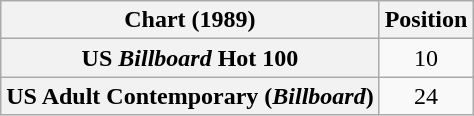<table class="wikitable sortable plainrowheaders" style="text-align:center">
<tr>
<th scope="col">Chart (1989)</th>
<th scope="col">Position</th>
</tr>
<tr>
<th scope="row">US <em>Billboard</em> Hot 100</th>
<td>10</td>
</tr>
<tr>
<th scope="row">US Adult Contemporary (<em>Billboard</em>)</th>
<td>24</td>
</tr>
</table>
